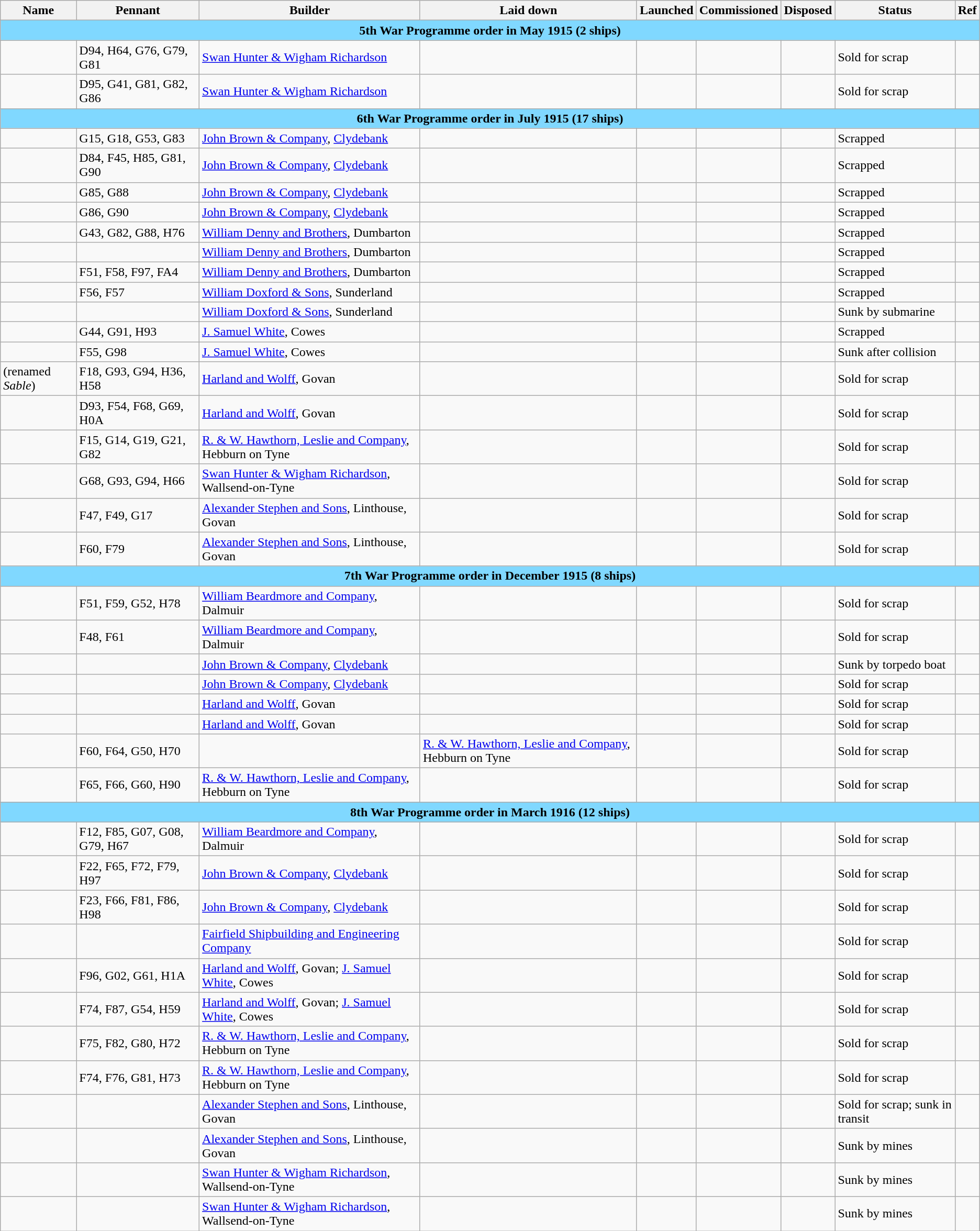<table class="sortable wikitable">
<tr>
<th>Name</th>
<th>Pennant</th>
<th>Builder</th>
<th>Laid down</th>
<th>Launched</th>
<th>Commissioned</th>
<th>Disposed</th>
<th>Status</th>
<th>Ref</th>
</tr>
<tr>
<th colspan="10" style="background: #80D8FF;">5th War Programme order in May 1915 (2 ships)</th>
</tr>
<tr>
<td></td>
<td>D94, H64, G76, G79, G81</td>
<td><a href='#'>Swan Hunter & Wigham Richardson</a></td>
<td></td>
<td></td>
<td></td>
<td></td>
<td>Sold for scrap</td>
<td></td>
</tr>
<tr>
<td></td>
<td>D95, G41, G81, G82, G86</td>
<td><a href='#'>Swan Hunter & Wigham Richardson</a></td>
<td></td>
<td></td>
<td></td>
<td></td>
<td>Sold for scrap</td>
<td></td>
</tr>
<tr>
<th colspan="10" style="background: #80D8FF;">6th War Programme order in July 1915 (17 ships)<br></th>
</tr>
<tr>
<td></td>
<td>G15, G18, G53, G83</td>
<td><a href='#'>John Brown & Company</a>, <a href='#'>Clydebank</a></td>
<td></td>
<td></td>
<td></td>
<td></td>
<td>Scrapped</td>
<td></td>
</tr>
<tr>
<td></td>
<td>D84, F45, H85, G81, G90</td>
<td><a href='#'>John Brown & Company</a>, <a href='#'>Clydebank</a></td>
<td></td>
<td></td>
<td></td>
<td></td>
<td>Scrapped</td>
<td></td>
</tr>
<tr>
<td></td>
<td>G85, G88</td>
<td><a href='#'>John Brown & Company</a>, <a href='#'>Clydebank</a></td>
<td></td>
<td></td>
<td></td>
<td></td>
<td>Scrapped</td>
<td></td>
</tr>
<tr>
<td></td>
<td>G86, G90</td>
<td><a href='#'>John Brown & Company</a>, <a href='#'>Clydebank</a></td>
<td></td>
<td></td>
<td></td>
<td></td>
<td>Scrapped</td>
<td></td>
</tr>
<tr>
<td></td>
<td>G43, G82, G88, H76</td>
<td><a href='#'>William Denny and Brothers</a>, Dumbarton</td>
<td></td>
<td></td>
<td></td>
<td></td>
<td>Scrapped</td>
<td></td>
</tr>
<tr>
<td></td>
<td></td>
<td><a href='#'>William Denny and Brothers</a>, Dumbarton</td>
<td></td>
<td></td>
<td></td>
<td></td>
<td>Scrapped</td>
<td></td>
</tr>
<tr>
<td></td>
<td>F51, F58, F97, FA4</td>
<td><a href='#'>William Denny and Brothers</a>, Dumbarton</td>
<td></td>
<td></td>
<td></td>
<td></td>
<td>Scrapped</td>
<td></td>
</tr>
<tr>
<td></td>
<td>F56, F57</td>
<td><a href='#'>William Doxford & Sons</a>, Sunderland</td>
<td></td>
<td></td>
<td></td>
<td></td>
<td>Scrapped</td>
<td></td>
</tr>
<tr>
<td></td>
<td></td>
<td><a href='#'>William Doxford & Sons</a>, Sunderland</td>
<td></td>
<td></td>
<td></td>
<td></td>
<td>Sunk by submarine</td>
<td></td>
</tr>
<tr>
<td></td>
<td>G44, G91, H93</td>
<td><a href='#'>J. Samuel White</a>, Cowes</td>
<td></td>
<td></td>
<td></td>
<td></td>
<td>Scrapped</td>
<td></td>
</tr>
<tr>
<td></td>
<td>F55, G98</td>
<td><a href='#'>J. Samuel White</a>, Cowes</td>
<td></td>
<td></td>
<td></td>
<td></td>
<td>Sunk after collision</td>
<td></td>
</tr>
<tr>
<td> (renamed <em>Sable</em>)</td>
<td>F18, G93, G94, H36, H58</td>
<td><a href='#'>Harland and Wolff</a>, Govan</td>
<td></td>
<td></td>
<td></td>
<td></td>
<td>Sold for scrap</td>
<td></td>
</tr>
<tr>
<td></td>
<td>D93, F54, F68, G69, H0A</td>
<td><a href='#'>Harland and Wolff</a>, Govan</td>
<td></td>
<td></td>
<td></td>
<td></td>
<td>Sold for scrap</td>
<td></td>
</tr>
<tr>
<td></td>
<td>F15, G14, G19, G21, G82</td>
<td><a href='#'>R. & W. Hawthorn, Leslie and Company</a>, Hebburn on Tyne</td>
<td></td>
<td></td>
<td></td>
<td></td>
<td>Sold for scrap</td>
<td></td>
</tr>
<tr>
<td></td>
<td>G68, G93, G94, H66</td>
<td><a href='#'>Swan Hunter & Wigham Richardson</a>, Wallsend-on-Tyne</td>
<td></td>
<td></td>
<td></td>
<td></td>
<td>Sold for scrap</td>
<td></td>
</tr>
<tr>
<td></td>
<td>F47, F49, G17</td>
<td><a href='#'>Alexander Stephen and Sons</a>, Linthouse, Govan</td>
<td></td>
<td></td>
<td></td>
<td></td>
<td>Sold for scrap</td>
<td></td>
</tr>
<tr>
<td></td>
<td>F60, F79</td>
<td><a href='#'>Alexander Stephen and Sons</a>, Linthouse, Govan</td>
<td></td>
<td></td>
<td></td>
<td></td>
<td>Sold for scrap</td>
<td></td>
</tr>
<tr>
<th colspan="10" style="background: #80D8FF;">7th War Programme order in December 1915 (8 ships)<br></th>
</tr>
<tr>
<td></td>
<td>F51, F59, G52, H78</td>
<td><a href='#'>William Beardmore and Company</a>, Dalmuir</td>
<td></td>
<td></td>
<td></td>
<td></td>
<td>Sold for scrap</td>
<td></td>
</tr>
<tr>
<td></td>
<td>F48, F61</td>
<td><a href='#'>William Beardmore and Company</a>, Dalmuir</td>
<td></td>
<td></td>
<td></td>
<td></td>
<td>Sold for scrap</td>
<td></td>
</tr>
<tr>
<td></td>
<td></td>
<td><a href='#'>John Brown & Company</a>, <a href='#'>Clydebank</a></td>
<td></td>
<td></td>
<td></td>
<td></td>
<td>Sunk by torpedo boat</td>
<td></td>
</tr>
<tr>
<td></td>
<td></td>
<td><a href='#'>John Brown & Company</a>, <a href='#'>Clydebank</a></td>
<td></td>
<td></td>
<td></td>
<td></td>
<td>Sold for scrap</td>
<td></td>
</tr>
<tr>
<td></td>
<td></td>
<td><a href='#'>Harland and Wolff</a>, Govan</td>
<td></td>
<td></td>
<td></td>
<td></td>
<td>Sold for scrap</td>
<td></td>
</tr>
<tr>
<td></td>
<td></td>
<td><a href='#'>Harland and Wolff</a>, Govan</td>
<td></td>
<td></td>
<td></td>
<td></td>
<td>Sold for scrap</td>
<td></td>
</tr>
<tr>
<td></td>
<td>F60, F64, G50, H70</td>
<td></td>
<td><a href='#'>R. & W. Hawthorn, Leslie and Company</a>, Hebburn on Tyne</td>
<td></td>
<td></td>
<td></td>
<td>Sold for scrap</td>
<td></td>
</tr>
<tr>
<td></td>
<td>F65, F66, G60, H90</td>
<td><a href='#'>R. & W. Hawthorn, Leslie and Company</a>, Hebburn on Tyne</td>
<td></td>
<td></td>
<td></td>
<td></td>
<td>Sold for scrap</td>
<td></td>
</tr>
<tr>
<th colspan="10" style="background: #80D8FF;">8th War Programme order in March 1916 (12 ships)</th>
</tr>
<tr>
<td></td>
<td>F12, F85, G07, G08, G79, H67</td>
<td><a href='#'>William Beardmore and Company</a>, Dalmuir</td>
<td></td>
<td></td>
<td></td>
<td></td>
<td>Sold for scrap</td>
<td></td>
</tr>
<tr>
<td></td>
<td>F22, F65, F72, F79, H97</td>
<td><a href='#'>John Brown & Company</a>, <a href='#'>Clydebank</a></td>
<td></td>
<td></td>
<td></td>
<td></td>
<td>Sold for scrap</td>
<td></td>
</tr>
<tr>
<td></td>
<td>F23, F66, F81, F86, H98</td>
<td><a href='#'>John Brown & Company</a>, <a href='#'>Clydebank</a></td>
<td></td>
<td></td>
<td></td>
<td></td>
<td>Sold for scrap</td>
<td></td>
</tr>
<tr>
<td></td>
<td></td>
<td><a href='#'>Fairfield Shipbuilding and Engineering Company</a></td>
<td></td>
<td></td>
<td></td>
<td></td>
<td>Sold for scrap</td>
<td></td>
</tr>
<tr>
<td></td>
<td>F96, G02, G61, H1A</td>
<td><a href='#'>Harland and Wolff</a>, Govan; <a href='#'>J. Samuel White</a>, Cowes</td>
<td></td>
<td></td>
<td></td>
<td></td>
<td>Sold for scrap</td>
<td></td>
</tr>
<tr>
<td></td>
<td>F74, F87, G54, H59</td>
<td><a href='#'>Harland and Wolff</a>, Govan; <a href='#'>J. Samuel White</a>, Cowes</td>
<td></td>
<td></td>
<td></td>
<td></td>
<td>Sold for scrap</td>
<td></td>
</tr>
<tr>
<td></td>
<td>F75, F82, G80, H72</td>
<td><a href='#'>R. & W. Hawthorn, Leslie and Company</a>, Hebburn on Tyne</td>
<td></td>
<td></td>
<td></td>
<td></td>
<td>Sold for scrap</td>
<td></td>
</tr>
<tr>
<td></td>
<td>F74, F76, G81, H73</td>
<td><a href='#'>R. & W. Hawthorn, Leslie and Company</a>, Hebburn on Tyne</td>
<td></td>
<td></td>
<td></td>
<td></td>
<td>Sold for scrap</td>
<td></td>
</tr>
<tr>
<td></td>
<td></td>
<td><a href='#'>Alexander Stephen and Sons</a>, Linthouse, Govan</td>
<td></td>
<td></td>
<td></td>
<td></td>
<td>Sold for scrap; sunk in transit</td>
<td></td>
</tr>
<tr>
<td></td>
<td></td>
<td><a href='#'>Alexander Stephen and Sons</a>, Linthouse, Govan</td>
<td></td>
<td></td>
<td></td>
<td></td>
<td>Sunk by mines</td>
<td></td>
</tr>
<tr>
<td></td>
<td></td>
<td><a href='#'>Swan Hunter & Wigham Richardson</a>, Wallsend-on-Tyne</td>
<td></td>
<td></td>
<td></td>
<td></td>
<td>Sunk by mines</td>
<td></td>
</tr>
<tr>
<td></td>
<td></td>
<td><a href='#'>Swan Hunter & Wigham Richardson</a>, Wallsend-on-Tyne</td>
<td></td>
<td></td>
<td></td>
<td></td>
<td>Sunk by mines</td>
<td></td>
</tr>
</table>
